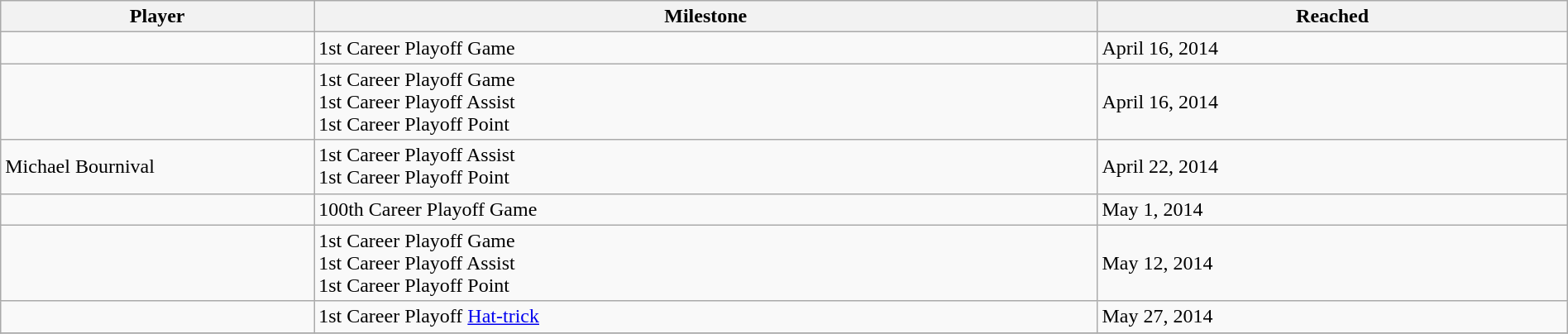<table class="wikitable sortable" style="width:100%;">
<tr align=center>
<th style="width:20%;">Player</th>
<th style="width:50%;">Milestone</th>
<th style="width:30%;" data-sort-type="date">Reached</th>
</tr>
<tr>
<td></td>
<td>1st Career Playoff Game</td>
<td>April 16, 2014</td>
</tr>
<tr>
<td></td>
<td>1st Career Playoff Game<br>1st Career Playoff Assist<br>1st Career Playoff Point</td>
<td>April 16, 2014</td>
</tr>
<tr>
<td>Michael Bournival</td>
<td>1st Career Playoff Assist<br>1st Career Playoff Point</td>
<td>April 22, 2014</td>
</tr>
<tr>
<td></td>
<td>100th Career Playoff Game</td>
<td>May 1, 2014</td>
</tr>
<tr>
<td></td>
<td>1st Career Playoff Game<br>1st Career Playoff Assist<br>1st Career Playoff Point</td>
<td>May 12, 2014</td>
</tr>
<tr>
<td></td>
<td>1st Career Playoff <a href='#'>Hat-trick</a></td>
<td>May 27, 2014</td>
</tr>
<tr>
</tr>
</table>
